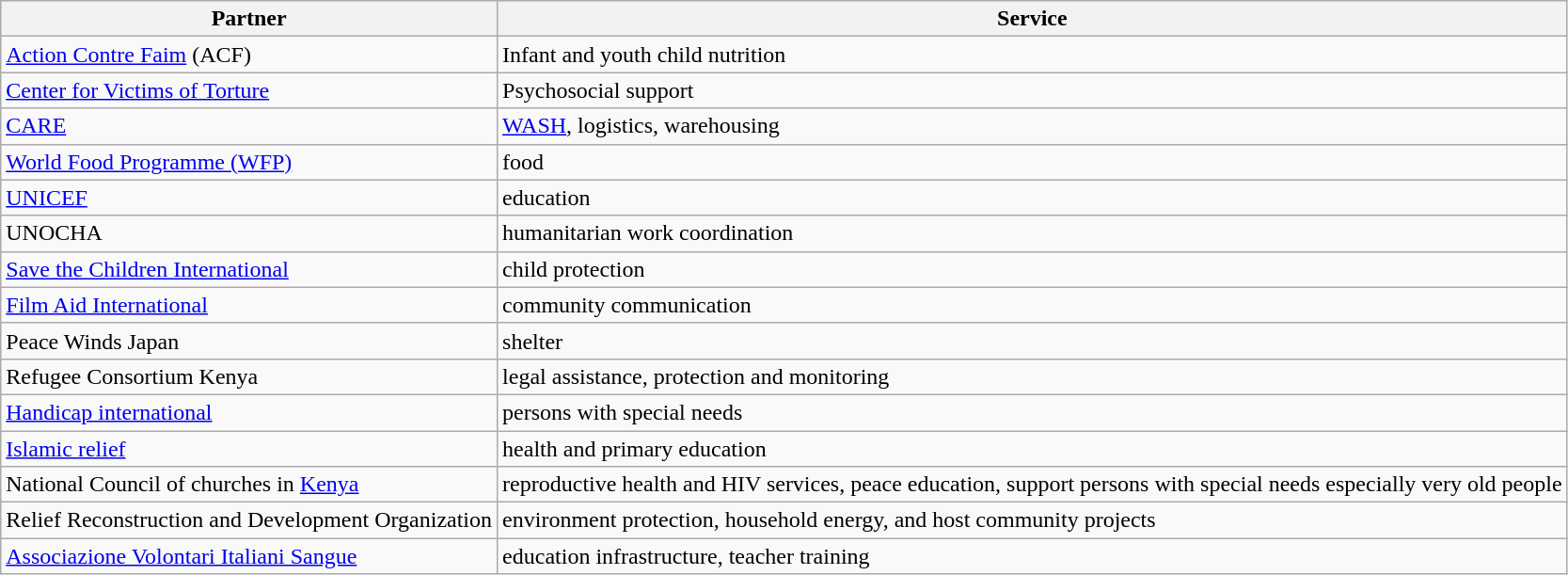<table class="wikitable">
<tr>
<th>Partner</th>
<th>Service</th>
</tr>
<tr>
<td><a href='#'>Action Contre Faim</a> (ACF)</td>
<td>Infant and youth child nutrition</td>
</tr>
<tr>
<td><a href='#'>Center for Victims of Torture</a></td>
<td>Psychosocial support</td>
</tr>
<tr>
<td><a href='#'>CARE</a></td>
<td><a href='#'>WASH</a>, logistics, warehousing</td>
</tr>
<tr>
<td><a href='#'>World Food Programme (WFP)</a></td>
<td>food</td>
</tr>
<tr>
<td><a href='#'>UNICEF</a></td>
<td>education</td>
</tr>
<tr>
<td>UNOCHA</td>
<td>humanitarian work coordination</td>
</tr>
<tr>
<td><a href='#'>Save the Children International</a></td>
<td>child protection</td>
</tr>
<tr>
<td><a href='#'>Film Aid International</a></td>
<td>community communication</td>
</tr>
<tr>
<td>Peace Winds Japan</td>
<td>shelter</td>
</tr>
<tr>
<td>Refugee Consortium Kenya</td>
<td>legal assistance, protection and monitoring</td>
</tr>
<tr>
<td><a href='#'>Handicap international</a></td>
<td>persons with special needs</td>
</tr>
<tr>
<td><a href='#'>Islamic relief</a></td>
<td>health and primary education</td>
</tr>
<tr>
<td>National Council of churches in <a href='#'>Kenya</a></td>
<td>reproductive health and HIV services, peace education, support persons with special needs especially very old people</td>
</tr>
<tr>
<td>Relief Reconstruction and Development Organization</td>
<td>environment protection, household energy, and host community projects</td>
</tr>
<tr>
<td><a href='#'>Associazione Volontari Italiani Sangue</a></td>
<td>education infrastructure, teacher training</td>
</tr>
</table>
